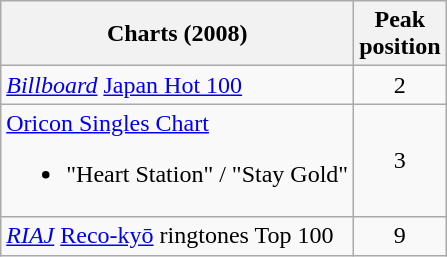<table class="wikitable sortable">
<tr>
<th>Charts (2008)</th>
<th>Peak<br>position</th>
</tr>
<tr>
<td><em><a href='#'>Billboard</a></em> <a href='#'>Japan Hot 100</a></td>
<td style="text-align:center;">2</td>
</tr>
<tr>
<td><a href='#'>Oricon Singles Chart</a><br><ul><li>"Heart Station" / "Stay Gold"</li></ul></td>
<td align="center">3</td>
</tr>
<tr>
<td><em><a href='#'>RIAJ</a></em> <a href='#'>Reco-kyō</a> ringtones Top 100</td>
<td style="text-align:center;">9</td>
</tr>
</table>
